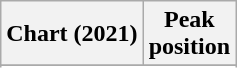<table class="wikitable sortable plainrowheaders" style="text-align:center">
<tr>
<th scope="col">Chart (2021)</th>
<th scope="col">Peak<br>position</th>
</tr>
<tr>
</tr>
<tr>
</tr>
<tr>
</tr>
<tr>
</tr>
<tr>
</tr>
<tr>
</tr>
</table>
